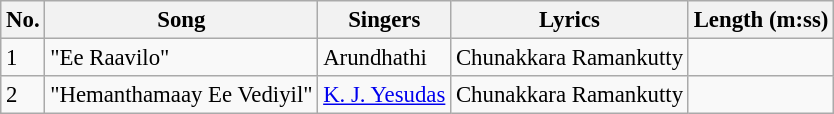<table class="wikitable" style="font-size:95%;">
<tr>
<th>No.</th>
<th>Song</th>
<th>Singers</th>
<th>Lyrics</th>
<th>Length (m:ss)</th>
</tr>
<tr>
<td>1</td>
<td>"Ee Raavilo"</td>
<td>Arundhathi</td>
<td>Chunakkara Ramankutty</td>
<td></td>
</tr>
<tr>
<td>2</td>
<td>"Hemanthamaay Ee Vediyil"</td>
<td><a href='#'>K. J. Yesudas</a></td>
<td>Chunakkara Ramankutty</td>
<td></td>
</tr>
</table>
